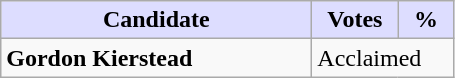<table class="wikitable">
<tr>
<th style="background:#ddf; width:200px;">Candidate</th>
<th style="background:#ddf; width:50px;">Votes</th>
<th style="background:#ddf; width:30px;">%</th>
</tr>
<tr>
<td><strong>Gordon Kierstead</strong></td>
<td colspan="2">Acclaimed</td>
</tr>
</table>
